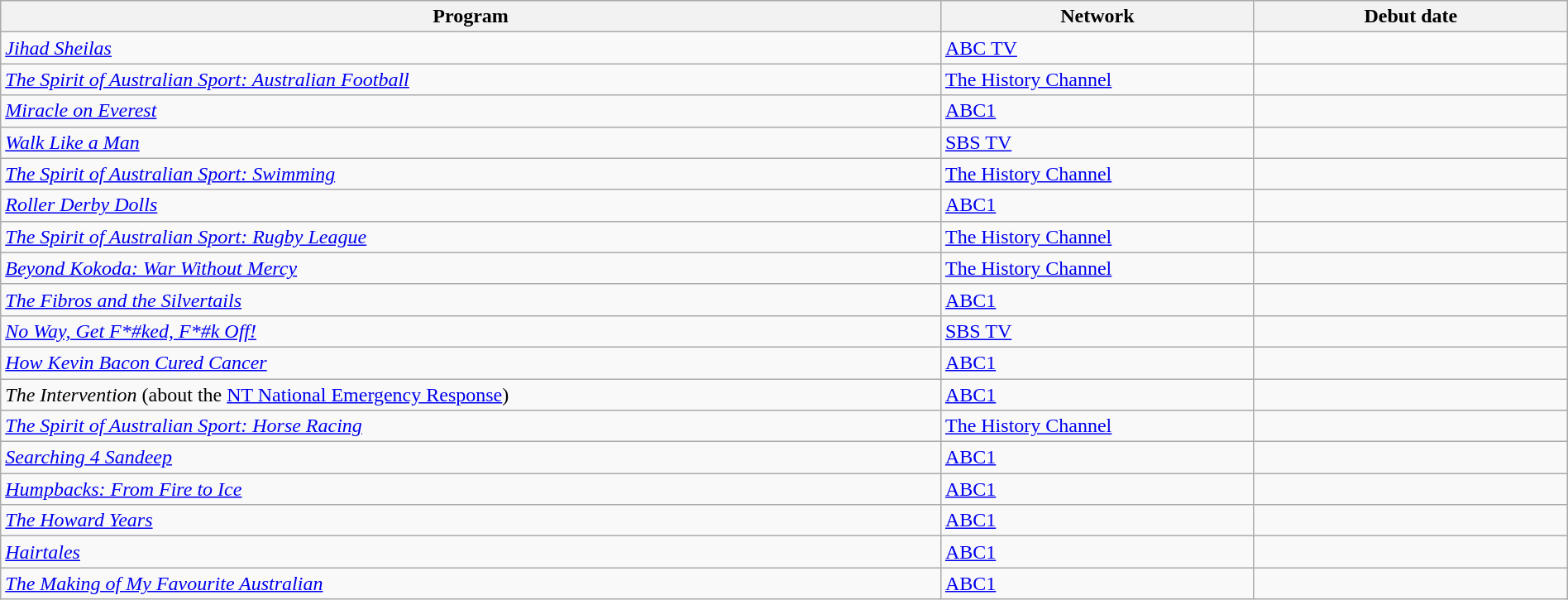<table class="wikitable sortable" width="100%">
<tr bgcolor="#efefef">
<th width=60%>Program</th>
<th width=20%>Network</th>
<th width=20%>Debut date</th>
</tr>
<tr>
<td><em><a href='#'>Jihad Sheilas</a></em></td>
<td><a href='#'>ABC TV</a> </td>
<td></td>
</tr>
<tr>
<td><em><a href='#'>The Spirit of Australian Sport: Australian Football</a></em></td>
<td><a href='#'>The History Channel</a></td>
<td></td>
</tr>
<tr>
<td><em><a href='#'>Miracle on Everest</a></em></td>
<td><a href='#'>ABC1</a></td>
<td></td>
</tr>
<tr>
<td><em><a href='#'>Walk Like a Man</a></em></td>
<td><a href='#'>SBS TV</a></td>
<td></td>
</tr>
<tr>
<td><em><a href='#'>The Spirit of Australian Sport: Swimming</a></em></td>
<td><a href='#'>The History Channel</a></td>
<td></td>
</tr>
<tr>
<td><em><a href='#'>Roller Derby Dolls</a></em></td>
<td><a href='#'>ABC1</a></td>
<td></td>
</tr>
<tr>
<td><em><a href='#'>The Spirit of Australian Sport: Rugby League</a></em></td>
<td><a href='#'>The History Channel</a></td>
<td></td>
</tr>
<tr>
<td><em><a href='#'>Beyond Kokoda: War Without Mercy</a></em></td>
<td><a href='#'>The History Channel</a></td>
<td></td>
</tr>
<tr>
<td><em><a href='#'>The Fibros and the Silvertails</a></em></td>
<td><a href='#'>ABC1</a></td>
<td></td>
</tr>
<tr>
<td><em><a href='#'>No Way, Get F*#ked, F*#k Off!</a></em></td>
<td><a href='#'>SBS TV</a></td>
<td></td>
</tr>
<tr>
<td><em><a href='#'>How Kevin Bacon Cured Cancer</a></em></td>
<td><a href='#'>ABC1</a></td>
<td></td>
</tr>
<tr>
<td><em>The Intervention</em> (about the <a href='#'>NT National Emergency Response</a>)</td>
<td><a href='#'>ABC1</a></td>
<td></td>
</tr>
<tr>
<td><em><a href='#'>The Spirit of Australian Sport: Horse Racing</a></em></td>
<td><a href='#'>The History Channel</a></td>
<td></td>
</tr>
<tr>
<td><em><a href='#'>Searching 4 Sandeep</a></em></td>
<td><a href='#'>ABC1</a></td>
<td></td>
</tr>
<tr>
<td><em><a href='#'>Humpbacks: From Fire to Ice</a></em></td>
<td><a href='#'>ABC1</a></td>
<td></td>
</tr>
<tr>
<td><em><a href='#'>The Howard Years</a></em></td>
<td><a href='#'>ABC1</a></td>
<td></td>
</tr>
<tr>
<td><em><a href='#'>Hairtales</a></em></td>
<td><a href='#'>ABC1</a></td>
<td></td>
</tr>
<tr>
<td><em><a href='#'>The Making of My Favourite Australian</a></em></td>
<td><a href='#'>ABC1</a></td>
<td></td>
</tr>
</table>
